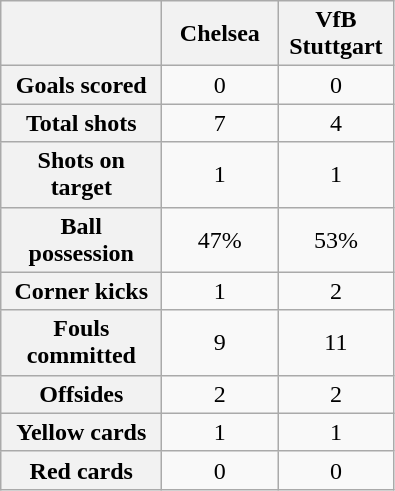<table class="wikitable plainrowheaders" style="text-align:center">
<tr>
<th scope="col" style="width:100px"></th>
<th scope="col" style="width:70px">Chelsea</th>
<th scope="col" style="width:70px">VfB Stuttgart</th>
</tr>
<tr>
<th scope=row>Goals scored</th>
<td>0</td>
<td>0</td>
</tr>
<tr>
<th scope=row>Total shots</th>
<td>7</td>
<td>4</td>
</tr>
<tr>
<th scope=row>Shots on target</th>
<td>1</td>
<td>1</td>
</tr>
<tr>
<th scope=row>Ball possession</th>
<td>47%</td>
<td>53%</td>
</tr>
<tr>
<th scope=row>Corner kicks</th>
<td>1</td>
<td>2</td>
</tr>
<tr>
<th scope=row>Fouls committed</th>
<td>9</td>
<td>11</td>
</tr>
<tr>
<th scope=row>Offsides</th>
<td>2</td>
<td>2</td>
</tr>
<tr>
<th scope=row>Yellow cards</th>
<td>1</td>
<td>1</td>
</tr>
<tr>
<th scope=row>Red cards</th>
<td>0</td>
<td>0</td>
</tr>
</table>
